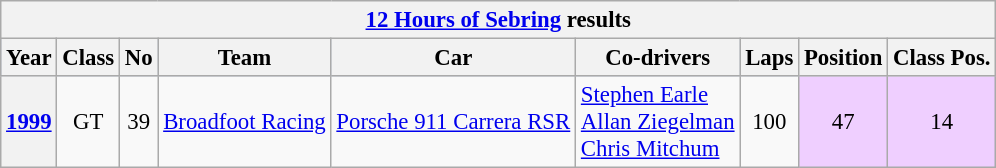<table class="wikitable" style="text-align:center; font-size:95%">
<tr>
<th colspan=45><a href='#'>12 Hours of Sebring</a> results</th>
</tr>
<tr style="background:#abbbdd;">
<th>Year</th>
<th>Class</th>
<th>No</th>
<th>Team</th>
<th>Car</th>
<th>Co-drivers</th>
<th>Laps</th>
<th>Position</th>
<th>Class Pos.</th>
</tr>
<tr>
<th><a href='#'>1999</a></th>
<td align=center>GT</td>
<td align=center>39</td>
<td> <a href='#'>Broadfoot Racing</a></td>
<td><a href='#'>Porsche 911 Carrera RSR</a></td>
<td align=left> <a href='#'>Stephen Earle</a><br> <a href='#'>Allan Ziegelman</a> <br> <a href='#'>Chris Mitchum</a></td>
<td>100</td>
<td style="background:#EFCFFF;" align=center>47</td>
<td style="background:#EFCFFF;" align=center>14</td>
</tr>
</table>
